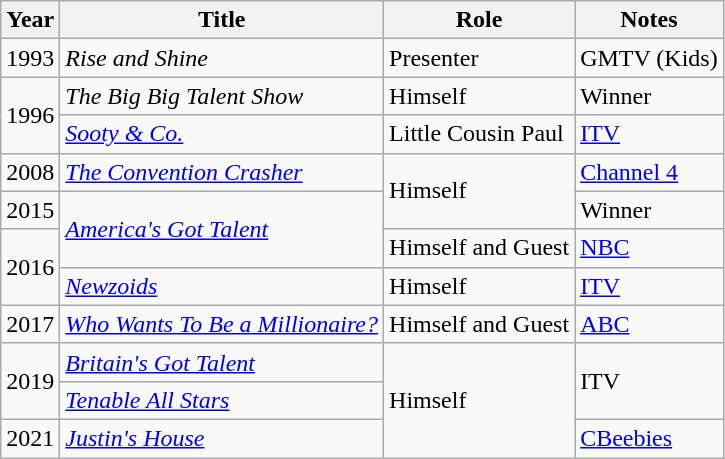<table class="wikitable sortable">
<tr>
<th>Year</th>
<th>Title</th>
<th>Role</th>
<th>Notes</th>
</tr>
<tr>
<td>1993</td>
<td><em>Rise and Shine</em></td>
<td>Presenter</td>
<td>GMTV (Kids)</td>
</tr>
<tr>
<td rowspan=2>1996</td>
<td><em>The Big Big Talent Show</em></td>
<td>Himself</td>
<td>Winner</td>
</tr>
<tr>
<td><em><a href='#'>Sooty & Co.</a></em></td>
<td>Little Cousin Paul</td>
<td><a href='#'>ITV</a></td>
</tr>
<tr>
<td>2008</td>
<td><em><a href='#'>The Convention Crasher</a></em></td>
<td rowspan=2>Himself</td>
<td><a href='#'>Channel 4</a></td>
</tr>
<tr>
<td>2015</td>
<td rowspan=2><em><a href='#'>America's Got Talent</a></em></td>
<td>Winner</td>
</tr>
<tr>
<td rowspan="2">2016</td>
<td>Himself and Guest</td>
<td><a href='#'>NBC</a></td>
</tr>
<tr>
<td><em><a href='#'>Newzoids</a></em></td>
<td>Himself</td>
<td><a href='#'>ITV</a></td>
</tr>
<tr>
<td>2017</td>
<td><em><a href='#'>Who Wants To Be a Millionaire?</a></em></td>
<td>Himself and Guest</td>
<td><a href='#'>ABC</a></td>
</tr>
<tr>
<td rowspan="2">2019</td>
<td><em><a href='#'>Britain's Got Talent</a></em></td>
<td rowspan="3">Himself</td>
<td rowspan="2">ITV</td>
</tr>
<tr>
<td><em><a href='#'>Tenable All Stars</a></em></td>
</tr>
<tr>
<td>2021</td>
<td><em><a href='#'>Justin's House</a></em></td>
<td><a href='#'>CBeebies</a></td>
</tr>
</table>
